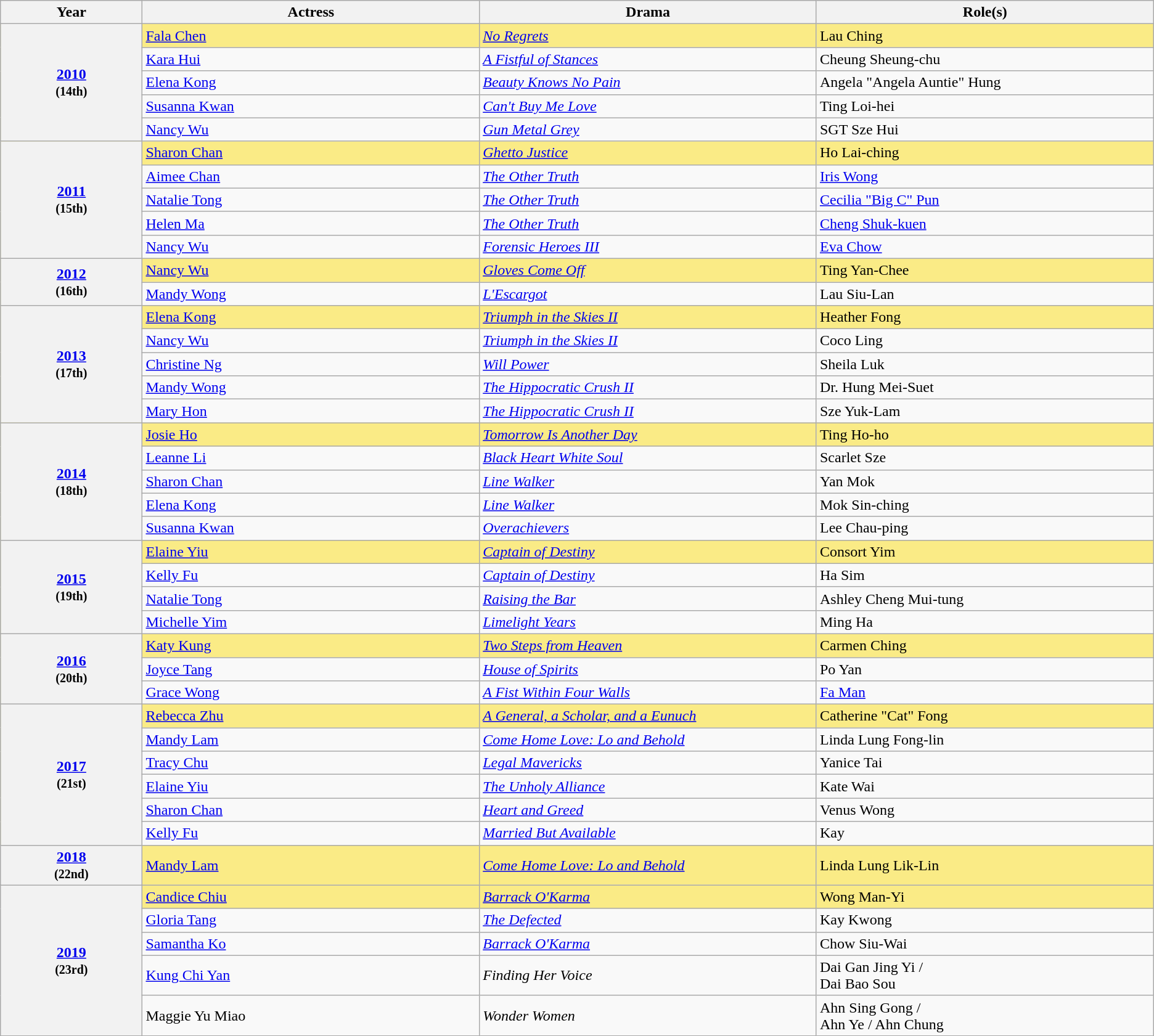<table class="wikitable">
<tr>
<th width="8%">Year</th>
<th width="19%">Actress</th>
<th width="19%">Drama</th>
<th width="19%">Role(s)</th>
</tr>
<tr style="background:#FAEB86">
<th rowspan="5"><strong><a href='#'>2010</a></strong><br><small>(14th)</small></th>
<td><a href='#'>Fala Chen</a> </td>
<td><em><a href='#'>No Regrets</a></em></td>
<td>Lau Ching</td>
</tr>
<tr>
<td><a href='#'>Kara Hui</a></td>
<td><em><a href='#'>A Fistful of Stances</a></em></td>
<td>Cheung Sheung-chu</td>
</tr>
<tr>
<td><a href='#'>Elena Kong</a></td>
<td><em><a href='#'>Beauty Knows No Pain</a></em></td>
<td>Angela "Angela Auntie" Hung</td>
</tr>
<tr>
<td><a href='#'>Susanna Kwan</a></td>
<td><em><a href='#'>Can't Buy Me Love</a></em></td>
<td>Ting Loi-hei</td>
</tr>
<tr>
<td><a href='#'>Nancy Wu</a></td>
<td><em><a href='#'>Gun Metal Grey</a></em></td>
<td>SGT Sze Hui</td>
</tr>
<tr style="background:#FAEB86">
<th rowspan="5"><strong><a href='#'>2011</a></strong><br><small>(15th)</small></th>
<td><a href='#'>Sharon Chan</a> </td>
<td><em><a href='#'>Ghetto Justice</a></em></td>
<td>Ho Lai-ching</td>
</tr>
<tr>
<td><a href='#'>Aimee Chan</a></td>
<td><em><a href='#'>The Other Truth</a></em></td>
<td><a href='#'>Iris Wong</a></td>
</tr>
<tr>
<td><a href='#'>Natalie Tong</a></td>
<td><em><a href='#'>The Other Truth</a></em></td>
<td><a href='#'>Cecilia "Big C" Pun</a></td>
</tr>
<tr>
<td><a href='#'>Helen Ma</a></td>
<td><em><a href='#'>The Other Truth</a></em></td>
<td><a href='#'>Cheng Shuk-kuen</a></td>
</tr>
<tr>
<td><a href='#'>Nancy Wu</a></td>
<td><em><a href='#'>Forensic Heroes III</a></em></td>
<td><a href='#'>Eva Chow</a></td>
</tr>
<tr style="background:#FAEB86">
<th rowspan="2"><strong><a href='#'>2012</a></strong><br><small>(16th)</small></th>
<td><a href='#'>Nancy Wu</a> </td>
<td><em><a href='#'>Gloves Come Off</a></em></td>
<td>Ting Yan-Chee</td>
</tr>
<tr>
<td><a href='#'>Mandy Wong</a></td>
<td><em><a href='#'>L'Escargot</a></em></td>
<td>Lau Siu-Lan</td>
</tr>
<tr style="background:#FAEB86">
<th rowspan="5"><strong><a href='#'>2013</a></strong><br><small>(17th)</small></th>
<td><a href='#'>Elena Kong</a> </td>
<td><em><a href='#'>Triumph in the Skies II</a></em></td>
<td>Heather Fong</td>
</tr>
<tr>
<td><a href='#'>Nancy Wu</a></td>
<td><em><a href='#'>Triumph in the Skies II</a></em></td>
<td>Coco Ling</td>
</tr>
<tr>
<td><a href='#'>Christine Ng</a></td>
<td><em><a href='#'>Will Power</a></em></td>
<td>Sheila Luk</td>
</tr>
<tr>
<td><a href='#'>Mandy Wong</a></td>
<td><em><a href='#'>The Hippocratic Crush II</a></em></td>
<td>Dr. Hung Mei-Suet</td>
</tr>
<tr>
<td><a href='#'>Mary Hon</a></td>
<td><em><a href='#'>The Hippocratic Crush II</a></em></td>
<td>Sze Yuk-Lam</td>
</tr>
<tr style="background:#FAEB86">
<th rowspan="5"><strong><a href='#'>2014</a></strong><br><small>(18th)</small></th>
<td><a href='#'>Josie Ho</a> </td>
<td><em><a href='#'>Tomorrow Is Another Day</a></em></td>
<td>Ting Ho-ho</td>
</tr>
<tr>
<td><a href='#'>Leanne Li</a></td>
<td><em><a href='#'>Black Heart White Soul</a></em></td>
<td>Scarlet Sze</td>
</tr>
<tr>
<td><a href='#'>Sharon Chan</a></td>
<td><em><a href='#'>Line Walker</a></em></td>
<td>Yan Mok</td>
</tr>
<tr>
<td><a href='#'>Elena Kong</a></td>
<td><em><a href='#'>Line Walker</a></em></td>
<td>Mok Sin-ching</td>
</tr>
<tr>
<td><a href='#'>Susanna Kwan</a></td>
<td><em><a href='#'>Overachievers</a></em></td>
<td>Lee Chau-ping</td>
</tr>
<tr style="background:#FAEB86">
<th rowspan="4"><strong><a href='#'>2015</a></strong><br><small>(19th)</small></th>
<td><a href='#'>Elaine Yiu</a> </td>
<td><em><a href='#'>Captain of Destiny</a></em></td>
<td>Consort Yim</td>
</tr>
<tr>
<td><a href='#'>Kelly Fu</a></td>
<td><em><a href='#'>Captain of Destiny</a></em></td>
<td>Ha Sim</td>
</tr>
<tr>
<td><a href='#'>Natalie Tong</a></td>
<td><em><a href='#'>Raising the Bar</a></em></td>
<td>Ashley Cheng Mui-tung</td>
</tr>
<tr>
<td><a href='#'>Michelle Yim</a></td>
<td><em><a href='#'>Limelight Years</a></em></td>
<td>Ming Ha</td>
</tr>
<tr style="background:#FAEB86">
<th rowspan="3"><strong><a href='#'>2016</a></strong><br><small>(20th)</small></th>
<td><a href='#'>Katy Kung</a> </td>
<td><em><a href='#'>Two Steps from Heaven</a></em></td>
<td>Carmen Ching</td>
</tr>
<tr>
<td><a href='#'>Joyce Tang</a></td>
<td><em><a href='#'>House of Spirits</a></em></td>
<td>Po Yan</td>
</tr>
<tr>
<td><a href='#'>Grace Wong</a></td>
<td><em><a href='#'>A Fist Within Four Walls</a></em></td>
<td><a href='#'>Fa Man</a></td>
</tr>
<tr style="background:#FAEB86">
<th rowspan="6"><strong><a href='#'>2017</a></strong><br><small>(21st)</small></th>
<td><a href='#'>Rebecca Zhu</a> </td>
<td><em><a href='#'>A General, a Scholar, and a Eunuch</a></em></td>
<td>Catherine "Cat" Fong</td>
</tr>
<tr>
<td><a href='#'>Mandy Lam</a></td>
<td><em><a href='#'>Come Home Love: Lo and Behold</a></em></td>
<td>Linda Lung Fong-lin</td>
</tr>
<tr>
<td><a href='#'>Tracy Chu</a></td>
<td><em><a href='#'>Legal Mavericks</a></em></td>
<td>Yanice Tai</td>
</tr>
<tr>
<td><a href='#'>Elaine Yiu</a></td>
<td><em><a href='#'>The Unholy Alliance</a></em></td>
<td>Kate Wai</td>
</tr>
<tr>
<td><a href='#'>Sharon Chan</a></td>
<td><em><a href='#'>Heart and Greed</a></em></td>
<td>Venus Wong</td>
</tr>
<tr>
<td><a href='#'>Kelly Fu</a></td>
<td><em><a href='#'>Married But Available</a></em></td>
<td>Kay</td>
</tr>
<tr>
<th scope="row" rowspan=1 style="text-align:center"><strong><a href='#'>2018</a></strong><br><small>(22nd)</small></th>
<td rowspan=2 style="background:#FAEB86"><a href='#'>Mandy Lam</a> </td>
<td rowspan=2 style="background:#FAEB86"><em><a href='#'>Come Home Love: Lo and Behold</a></em></td>
<td rowspan=2 style="background:#FAEB86">Linda Lung Lik-Lin</td>
</tr>
<tr>
<th scope="row" rowspan=6 style="text-align:center"><strong><a href='#'>2019</a></strong><br><small>(23rd)</small></th>
</tr>
<tr style="background:#FAEB86">
<td><a href='#'>Candice Chiu</a> </td>
<td><em><a href='#'>Barrack O'Karma</a></em></td>
<td>Wong Man-Yi</td>
</tr>
<tr>
<td><a href='#'>Gloria Tang</a></td>
<td><em><a href='#'>The Defected</a></em></td>
<td>Kay Kwong</td>
</tr>
<tr>
<td><a href='#'>Samantha Ko</a></td>
<td><em><a href='#'>Barrack O'Karma</a></em></td>
<td>Chow Siu-Wai</td>
</tr>
<tr>
<td><a href='#'>Kung Chi Yan</a></td>
<td><em>Finding Her Voice</em></td>
<td>Dai Gan Jing Yi /<br>Dai Bao Sou</td>
</tr>
<tr>
<td>Maggie Yu Miao</td>
<td><em>Wonder Women</em></td>
<td>Ahn Sing Gong /<br>Ahn Ye / Ahn Chung</td>
</tr>
</table>
